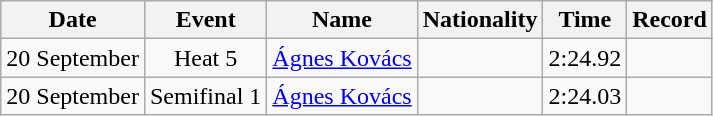<table class="wikitable" style="text-align:center">
<tr>
<th>Date</th>
<th>Event</th>
<th>Name</th>
<th>Nationality</th>
<th>Time</th>
<th>Record</th>
</tr>
<tr>
<td>20 September</td>
<td>Heat 5</td>
<td><a href='#'>Ágnes Kovács</a></td>
<td align=left></td>
<td>2:24.92</td>
<td></td>
</tr>
<tr>
<td>20 September</td>
<td>Semifinal 1</td>
<td align="left"><a href='#'>Ágnes Kovács</a></td>
<td align=left></td>
<td>2:24.03</td>
<td></td>
</tr>
</table>
